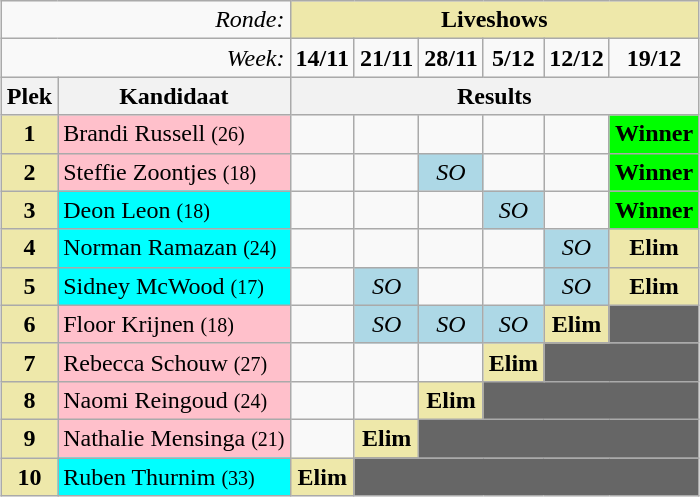<table class="wikitable" style="margin:1em auto;">
<tr>
<td colspan="2" align="right"><em>Ronde:</em></td>
<td colspan="11" bgcolor="palegoldenrod" align="Center"><strong>Liveshows</strong></td>
</tr>
<tr>
<td colspan="2" align="right"><em>Week:</em></td>
<td align="center"><strong>14/11</strong></td>
<td align="center"><strong>21/11</strong></td>
<td align="center"><strong>28/11</strong></td>
<td align="center"><strong>5/12</strong></td>
<td align="center"><strong>12/12</strong></td>
<td align="center"><strong>19/12</strong></td>
</tr>
<tr>
<th>Plek</th>
<th>Kandidaat</th>
<th colspan="14" align="center">Results</th>
</tr>
<tr>
<td align="center" bgcolor="palegoldenrod"><strong>1</strong></td>
<td bgcolor="pink">Brandi Russell <small>(26)</small></td>
<td></td>
<td></td>
<td></td>
<td></td>
<td></td>
<td bgcolor="lime" align="center"><strong>Winner</strong></td>
</tr>
<tr>
<td align="center" bgcolor="palegoldenrod"><strong>2</strong></td>
<td bgcolor="pink">Steffie Zoontjes <small>(18)</small></td>
<td></td>
<td></td>
<td bgcolor="Lightblue" align="center"><em>SO</em></td>
<td></td>
<td></td>
<td bgcolor="lime" align="center"><strong>Winner</strong></td>
</tr>
<tr>
<td align="center" bgcolor="palegoldenrod"><strong>3</strong></td>
<td bgcolor="cyan">Deon Leon <small>(18)</small></td>
<td></td>
<td></td>
<td></td>
<td bgcolor="Lightblue" align="center"><em>SO</em></td>
<td></td>
<td bgcolor="lime" align="center"><strong>Winner</strong></td>
</tr>
<tr>
<td align="center" bgcolor="palegoldenrod"><strong>4</strong></td>
<td bgcolor="cyan">Norman Ramazan <small>(24)</small></td>
<td></td>
<td></td>
<td></td>
<td></td>
<td bgcolor="Lightblue" align="center"><em>SO</em></td>
<td bgcolor="palegoldenrod" align="center"><strong>Elim</strong></td>
</tr>
<tr>
<td align="center" bgcolor="palegoldenrod"><strong>5</strong></td>
<td bgcolor="cyan">Sidney McWood <small>(17)</small></td>
<td></td>
<td bgcolor="Lightblue" align="center"><em>SO</em></td>
<td></td>
<td></td>
<td bgcolor="Lightblue" align="center"><em>SO</em></td>
<td bgcolor="palegoldenrod" align="center"><strong>Elim</strong></td>
</tr>
<tr>
<td align="center" bgcolor="palegoldenrod"><strong>6</strong></td>
<td bgcolor="pink">Floor Krijnen <small>(18)</small></td>
<td></td>
<td bgcolor="Lightblue" align="center"><em>SO</em></td>
<td bgcolor="Lightblue" align="center"><em>SO</em></td>
<td bgcolor="Lightblue" align="center"><em>SO</em></td>
<td bgcolor="palegoldenrod" align="center"><strong>Elim</strong></td>
<td colspan="1" bgcolor="666666"></td>
</tr>
<tr>
<td align="center" bgcolor="palegoldenrod"><strong>7</strong></td>
<td bgcolor="pink">Rebecca Schouw <small>(27)</small></td>
<td></td>
<td></td>
<td></td>
<td bgcolor="palegoldenrod" align="center"><strong>Elim</strong></td>
<td colspan="2" bgcolor="666666"></td>
</tr>
<tr>
<td align="center" bgcolor="palegoldenrod"><strong>8</strong></td>
<td bgcolor="pink">Naomi Reingoud <small>(24)</small></td>
<td></td>
<td></td>
<td bgcolor="palegoldenrod" align="center"><strong>Elim</strong></td>
<td colspan="3" bgcolor="666666"></td>
</tr>
<tr>
<td align="center" bgcolor="palegoldenrod"><strong>9</strong></td>
<td bgcolor="pink">Nathalie Mensinga <small>(21)</small></td>
<td></td>
<td bgcolor="palegoldenrod" align="center"><strong>Elim</strong></td>
<td colspan="4" bgcolor="666666"></td>
</tr>
<tr>
<td align="center" bgcolor="palegoldenrod"><strong>10</strong></td>
<td bgcolor="cyan">Ruben Thurnim <small>(33)</small></td>
<td bgcolor="palegoldenrod" align="center"><strong>Elim</strong></td>
<td colspan="5" bgcolor="666666"></td>
</tr>
</table>
